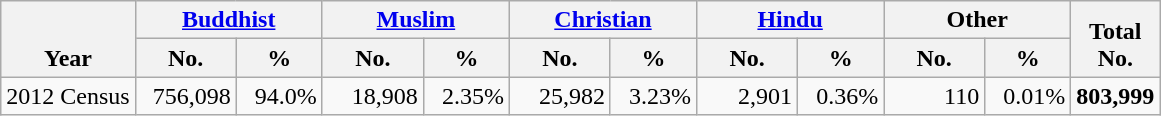<table class="wikitable" border="1" style="text-align:right;">
<tr style="vertical-align:bottom;">
<th rowspan=2>Year</th>
<th colspan=2><a href='#'>Buddhist</a></th>
<th colspan=2><a href='#'>Muslim</a></th>
<th colspan=2><a href='#'>Christian</a></th>
<th colspan=2><a href='#'>Hindu</a></th>
<th colspan=2>Other</th>
<th rowspan=2><strong>Total</strong><br><strong>No.</strong></th>
</tr>
<tr>
<th style="width:60px;">No.</th>
<th style="width:50px;">%</th>
<th style="width:60px;">No.</th>
<th style="width:50px;">%</th>
<th style="width:60px;">No.</th>
<th style="width:50px;">%</th>
<th style="width:60px;">No.</th>
<th style="width:50px;">%</th>
<th style="width:60px;">No.</th>
<th style="width:50px;">%</th>
</tr>
<tr>
<td align=left>2012 Census</td>
<td>756,098</td>
<td>94.0%</td>
<td>18,908</td>
<td>2.35%</td>
<td>25,982</td>
<td>3.23%</td>
<td>2,901</td>
<td>0.36%</td>
<td>110</td>
<td>0.01%</td>
<td><strong>803,999</strong></td>
</tr>
</table>
